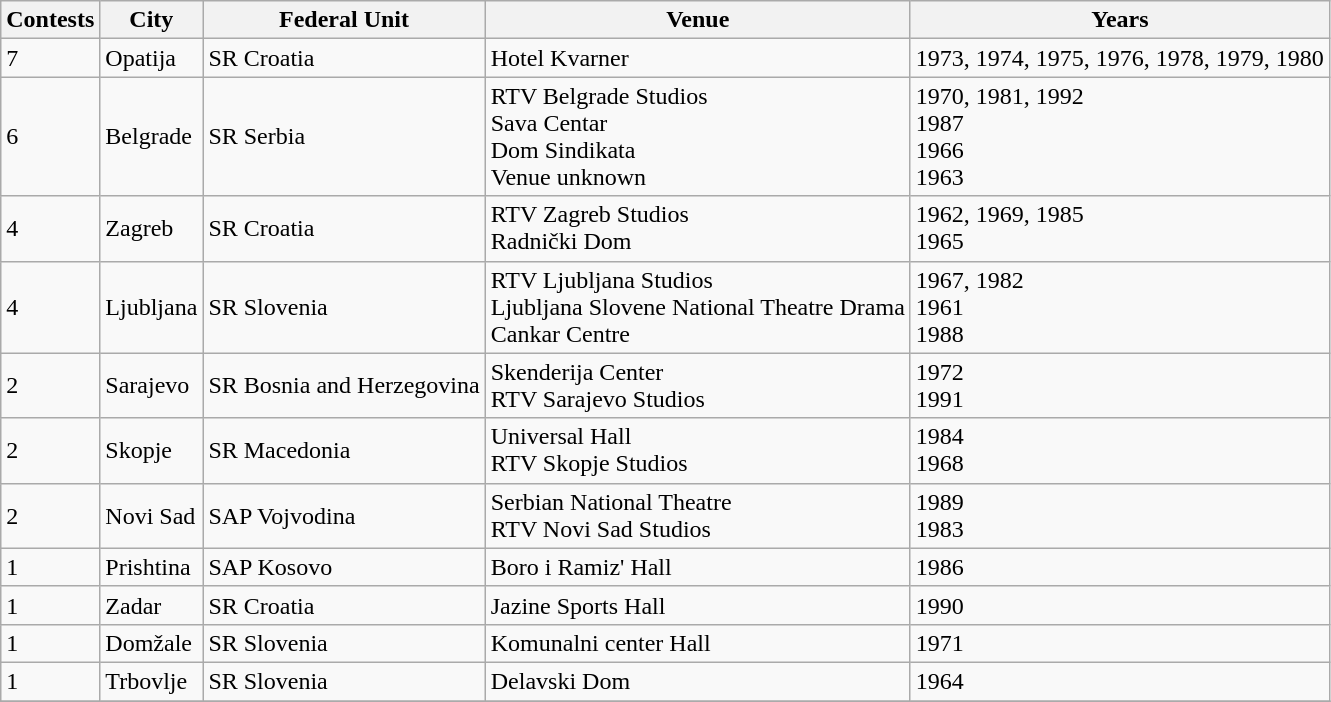<table class="wikitable sortable">
<tr>
<th>Contests</th>
<th>City</th>
<th>Federal Unit</th>
<th>Venue</th>
<th>Years</th>
</tr>
<tr>
<td>7</td>
<td>Opatija</td>
<td> SR Croatia</td>
<td>Hotel Kvarner</td>
<td>1973, 1974, 1975, 1976, 1978, 1979, 1980</td>
</tr>
<tr>
<td>6</td>
<td>Belgrade</td>
<td> SR Serbia</td>
<td>RTV Belgrade Studios <br> Sava Centar <br> Dom Sindikata <br> Venue unknown</td>
<td>1970, 1981, 1992 <br> 1987 <br> 1966 <br> 1963</td>
</tr>
<tr>
<td>4</td>
<td>Zagreb</td>
<td> SR Croatia</td>
<td>RTV Zagreb Studios <br> Radnički Dom</td>
<td>1962, 1969, 1985 <br> 1965</td>
</tr>
<tr>
<td>4</td>
<td>Ljubljana</td>
<td> SR Slovenia</td>
<td>RTV Ljubljana Studios <br> Ljubljana Slovene National Theatre Drama <br> Cankar Centre</td>
<td>1967, 1982 <br> 1961 <br> 1988</td>
</tr>
<tr>
<td>2</td>
<td>Sarajevo</td>
<td> SR Bosnia and Herzegovina</td>
<td>Skenderija Center <br> RTV Sarajevo Studios</td>
<td>1972 <br> 1991</td>
</tr>
<tr>
<td>2</td>
<td>Skopje</td>
<td> SR Macedonia</td>
<td>Universal Hall <br> RTV Skopje Studios</td>
<td>1984 <br> 1968</td>
</tr>
<tr>
<td>2</td>
<td>Novi Sad</td>
<td> SAP Vojvodina</td>
<td>Serbian National Theatre <br> RTV Novi Sad Studios</td>
<td>1989 <br> 1983</td>
</tr>
<tr>
<td>1</td>
<td>Prishtina</td>
<td> SAP Kosovo</td>
<td>Boro i Ramiz' Hall</td>
<td>1986</td>
</tr>
<tr>
<td>1</td>
<td>Zadar</td>
<td> SR Croatia</td>
<td>Jazine Sports Hall</td>
<td>1990</td>
</tr>
<tr>
<td>1</td>
<td>Domžale</td>
<td> SR Slovenia</td>
<td>Komunalni center Hall</td>
<td>1971</td>
</tr>
<tr>
<td>1</td>
<td>Trbovlje</td>
<td> SR Slovenia</td>
<td>Delavski Dom</td>
<td>1964</td>
</tr>
<tr>
</tr>
</table>
